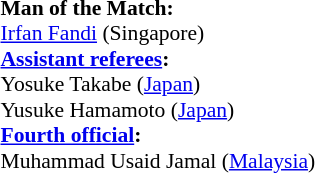<table width=50% style="font-size:90%;">
<tr>
<td><br><strong>Man of the Match:</strong>
<br><a href='#'>Irfan Fandi</a> (Singapore)<br><strong><a href='#'>Assistant referees</a>:</strong>
<br>Yosuke Takabe (<a href='#'>Japan</a>)
<br>Yusuke Hamamoto (<a href='#'>Japan</a>)
<br><strong><a href='#'>Fourth official</a>:</strong>
<br>Muhammad Usaid Jamal (<a href='#'>Malaysia</a>)</td>
</tr>
</table>
